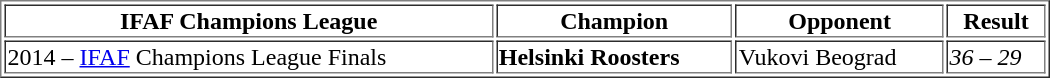<table border="1" width="700">
<tr ---->
<th>IFAF Champions League</th>
<th>Champion</th>
<th>Opponent</th>
<th>Result</th>
</tr>
<tr ---->
<td>2014 – <a href='#'>IFAF</a> Champions League Finals</td>
<td><strong>Helsinki Roosters</strong></td>
<td>Vukovi Beograd</td>
<td><em>36 – 29</em></td>
</tr>
</table>
